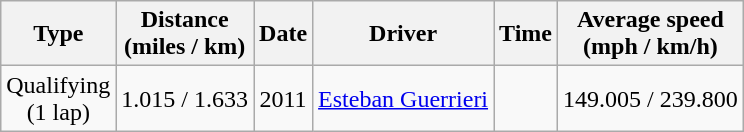<table class="wikitable">
<tr>
<th><strong>Type</strong></th>
<th><strong>Distance<br>(miles / km)</strong></th>
<th><strong>Date</strong></th>
<th><strong>Driver</strong></th>
<th><strong>Time</strong></th>
<th><strong>Average speed<br>(mph / km/h)</strong></th>
</tr>
<tr>
<td style="text-align:center;">Qualifying<br>(1 lap)</td>
<td style="text-align:center;">1.015 / 1.633</td>
<td style="text-align:center;">2011</td>
<td> <a href='#'>Esteban Guerrieri</a></td>
<td style="text-align:center;"></td>
<td style="text-align:center;">149.005 / 239.800</td>
</tr>
</table>
